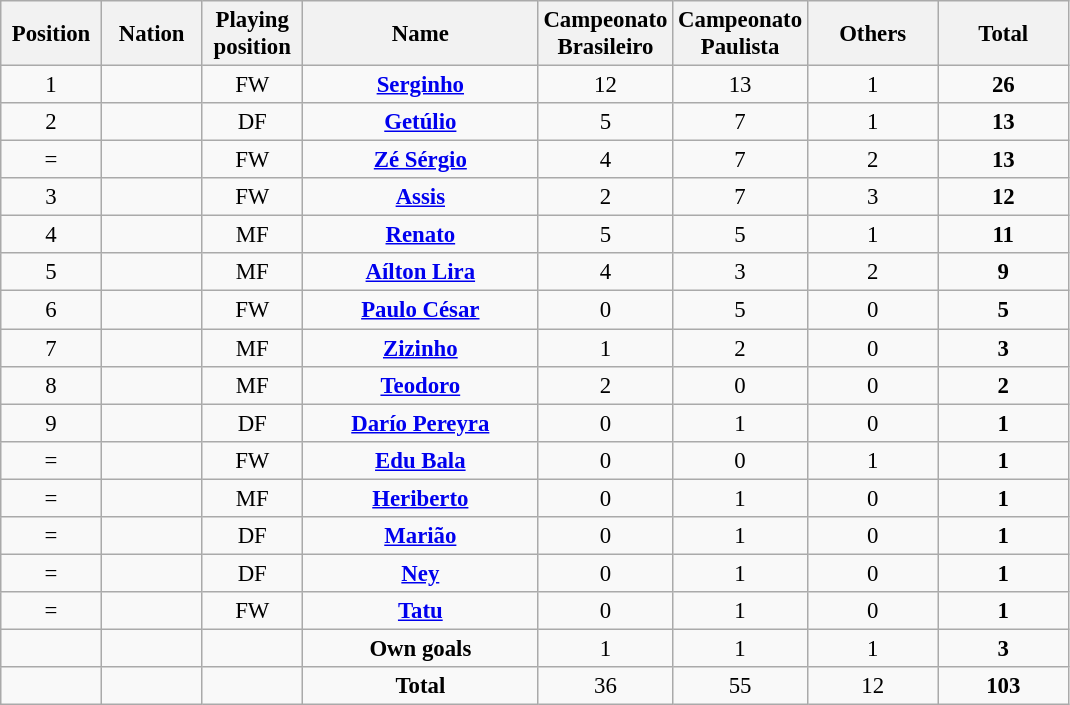<table class="wikitable" style="font-size: 95%; text-align: center;">
<tr>
<th width=60>Position</th>
<th width=60>Nation</th>
<th width=60>Playing position</th>
<th width=150>Name</th>
<th width=80>Campeonato Brasileiro</th>
<th width=80>Campeonato Paulista</th>
<th width=80>Others</th>
<th width=80>Total</th>
</tr>
<tr>
<td>1</td>
<td></td>
<td>FW</td>
<td><strong><a href='#'>Serginho</a></strong></td>
<td>12</td>
<td>13</td>
<td>1</td>
<td><strong>26</strong></td>
</tr>
<tr>
<td>2</td>
<td></td>
<td>DF</td>
<td><strong><a href='#'>Getúlio</a></strong></td>
<td>5</td>
<td>7</td>
<td>1</td>
<td><strong>13</strong></td>
</tr>
<tr>
<td>=</td>
<td></td>
<td>FW</td>
<td><strong><a href='#'>Zé Sérgio</a></strong></td>
<td>4</td>
<td>7</td>
<td>2</td>
<td><strong>13</strong></td>
</tr>
<tr>
<td>3</td>
<td></td>
<td>FW</td>
<td><strong><a href='#'>Assis</a></strong></td>
<td>2</td>
<td>7</td>
<td>3</td>
<td><strong>12</strong></td>
</tr>
<tr>
<td>4</td>
<td></td>
<td>MF</td>
<td><strong><a href='#'>Renato</a></strong></td>
<td>5</td>
<td>5</td>
<td>1</td>
<td><strong>11</strong></td>
</tr>
<tr>
<td>5</td>
<td></td>
<td>MF</td>
<td><strong><a href='#'>Aílton Lira</a></strong></td>
<td>4</td>
<td>3</td>
<td>2</td>
<td><strong>9</strong></td>
</tr>
<tr>
<td>6</td>
<td></td>
<td>FW</td>
<td><strong><a href='#'>Paulo César</a></strong></td>
<td>0</td>
<td>5</td>
<td>0</td>
<td><strong>5</strong></td>
</tr>
<tr>
<td>7</td>
<td></td>
<td>MF</td>
<td><strong><a href='#'>Zizinho</a></strong></td>
<td>1</td>
<td>2</td>
<td>0</td>
<td><strong>3</strong></td>
</tr>
<tr>
<td>8</td>
<td></td>
<td>MF</td>
<td><strong><a href='#'>Teodoro</a></strong></td>
<td>2</td>
<td>0</td>
<td>0</td>
<td><strong>2</strong></td>
</tr>
<tr>
<td>9</td>
<td></td>
<td>DF</td>
<td><strong><a href='#'>Darío Pereyra</a></strong></td>
<td>0</td>
<td>1</td>
<td>0</td>
<td><strong>1</strong></td>
</tr>
<tr>
<td>=</td>
<td></td>
<td>FW</td>
<td><strong><a href='#'>Edu Bala</a></strong></td>
<td>0</td>
<td>0</td>
<td>1</td>
<td><strong>1</strong></td>
</tr>
<tr>
<td>=</td>
<td></td>
<td>MF</td>
<td><strong><a href='#'>Heriberto</a></strong></td>
<td>0</td>
<td>1</td>
<td>0</td>
<td><strong>1</strong></td>
</tr>
<tr>
<td>=</td>
<td></td>
<td>DF</td>
<td><strong><a href='#'>Marião</a></strong></td>
<td>0</td>
<td>1</td>
<td>0</td>
<td><strong>1</strong></td>
</tr>
<tr>
<td>=</td>
<td></td>
<td>DF</td>
<td><strong><a href='#'>Ney</a></strong></td>
<td>0</td>
<td>1</td>
<td>0</td>
<td><strong>1</strong></td>
</tr>
<tr>
<td>=</td>
<td></td>
<td>FW</td>
<td><strong><a href='#'>Tatu</a></strong></td>
<td>0</td>
<td>1</td>
<td>0</td>
<td><strong>1</strong></td>
</tr>
<tr>
<td></td>
<td></td>
<td></td>
<td><strong>Own goals</strong></td>
<td>1</td>
<td>1</td>
<td>1</td>
<td><strong>3</strong></td>
</tr>
<tr>
<td></td>
<td></td>
<td></td>
<td><strong>Total</strong></td>
<td>36</td>
<td>55</td>
<td>12</td>
<td><strong>103</strong></td>
</tr>
</table>
